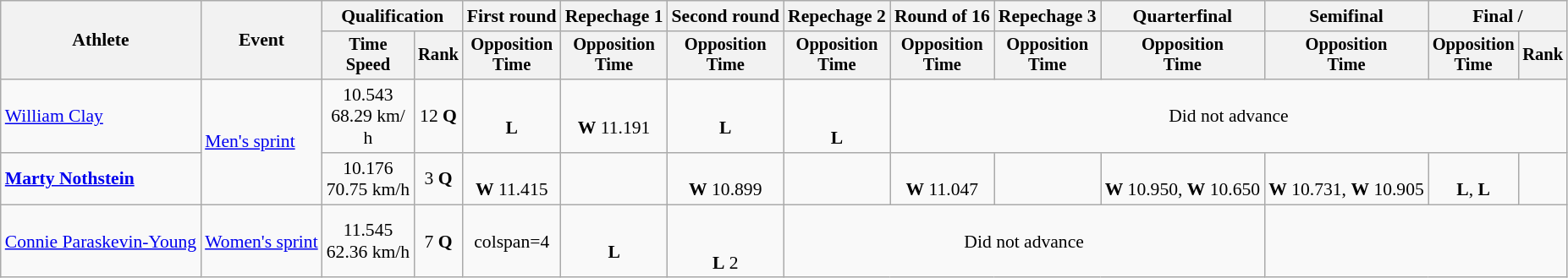<table class=wikitable style=font-size:90%;text-align:center>
<tr>
<th rowspan=2>Athlete</th>
<th rowspan=2>Event</th>
<th colspan=2>Qualification</th>
<th>First round</th>
<th>Repechage 1</th>
<th>Second round</th>
<th>Repechage 2</th>
<th>Round of 16</th>
<th>Repechage 3</th>
<th>Quarterfinal</th>
<th>Semifinal</th>
<th colspan=2>Final / </th>
</tr>
<tr style=font-size:95%>
<th>Time<br>Speed</th>
<th>Rank</th>
<th>Opposition<br>Time</th>
<th>Opposition<br>Time</th>
<th>Opposition<br>Time</th>
<th>Opposition<br>Time</th>
<th>Opposition<br>Time</th>
<th>Opposition<br>Time</th>
<th>Opposition<br>Time</th>
<th>Opposition<br>Time</th>
<th>Opposition<br>Time</th>
<th>Rank</th>
</tr>
<tr>
<td align=left><a href='#'>William Clay</a></td>
<td align=left rowspan=2><a href='#'>Men's sprint</a></td>
<td>10.543<br>68.29 km/<br>h</td>
<td>12 <strong>Q</strong></td>
<td><br><strong>L</strong></td>
<td><br><strong>W</strong> 11.191</td>
<td><br><strong>L</strong></td>
<td><br><br><strong>L</strong></td>
<td colspan=6>Did not advance</td>
</tr>
<tr>
<td align=left><strong><a href='#'>Marty Nothstein</a></strong></td>
<td>10.176<br>70.75 km/h</td>
<td>3 <strong>Q</strong></td>
<td><br><strong>W</strong> 11.415</td>
<td></td>
<td><br><strong>W</strong> 10.899</td>
<td></td>
<td><br><strong>W</strong> 11.047</td>
<td></td>
<td><br><strong>W</strong> 10.950, <strong>W</strong> 10.650</td>
<td><br><strong>W</strong> 10.731, <strong>W</strong> 10.905</td>
<td><br><strong>L</strong>, <strong>L</strong></td>
<td></td>
</tr>
<tr>
<td align=left><a href='#'>Connie Paraskevin-Young</a></td>
<td align=left><a href='#'>Women's sprint</a></td>
<td>11.545<br>62.36 km/h</td>
<td>7 <strong>Q</strong></td>
<td>colspan=4 </td>
<td><br><strong>L</strong></td>
<td><br><br><strong>L</strong> 2</td>
<td colspan=4>Did not advance</td>
</tr>
</table>
